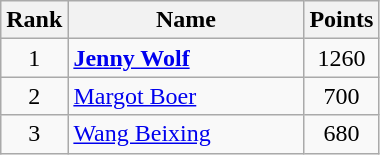<table class="wikitable" border="1">
<tr>
<th width=30>Rank</th>
<th width=150>Name</th>
<th width=25>Points</th>
</tr>
<tr align=center>
<td>1</td>
<td align=left> <strong><a href='#'>Jenny Wolf</a></strong></td>
<td>1260</td>
</tr>
<tr align=center>
<td>2</td>
<td align=left> <a href='#'>Margot Boer</a></td>
<td>700</td>
</tr>
<tr align=center>
<td>3</td>
<td align=left> <a href='#'>Wang Beixing</a></td>
<td>680</td>
</tr>
</table>
